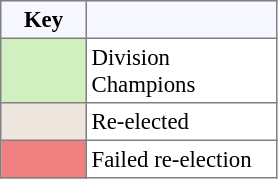<table bgcolor="#f7f8ff" cellpadding="3" cellspacing="0" border="1" style="font-size: 95%; border: gray solid 1px; border-collapse: collapse;text-align:center;">
<tr>
<th width=50>Key</th>
<th width=120></th>
</tr>
<tr>
<td style="background:#D0F0C0;" width="20"></td>
<td bgcolor="#ffffff" align="left">Division Champions</td>
</tr>
<tr>
<td style="background: #eee5de" width="20"></td>
<td bgcolor="#ffffff" align=left>Re-elected</td>
</tr>
<tr>
<td style="background: #F08080" width="20"></td>
<td bgcolor="#ffffff" align="left">Failed re-election</td>
</tr>
</table>
